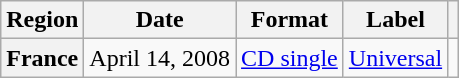<table class="wikitable plainrowheaders">
<tr>
<th scope="col">Region</th>
<th scope="col">Date</th>
<th scope="col">Format</th>
<th scope="col">Label</th>
<th scope="col"></th>
</tr>
<tr>
<th scope="row">France</th>
<td>April 14, 2008</td>
<td><a href='#'>CD single</a></td>
<td><a href='#'>Universal</a></td>
<td></td>
</tr>
</table>
